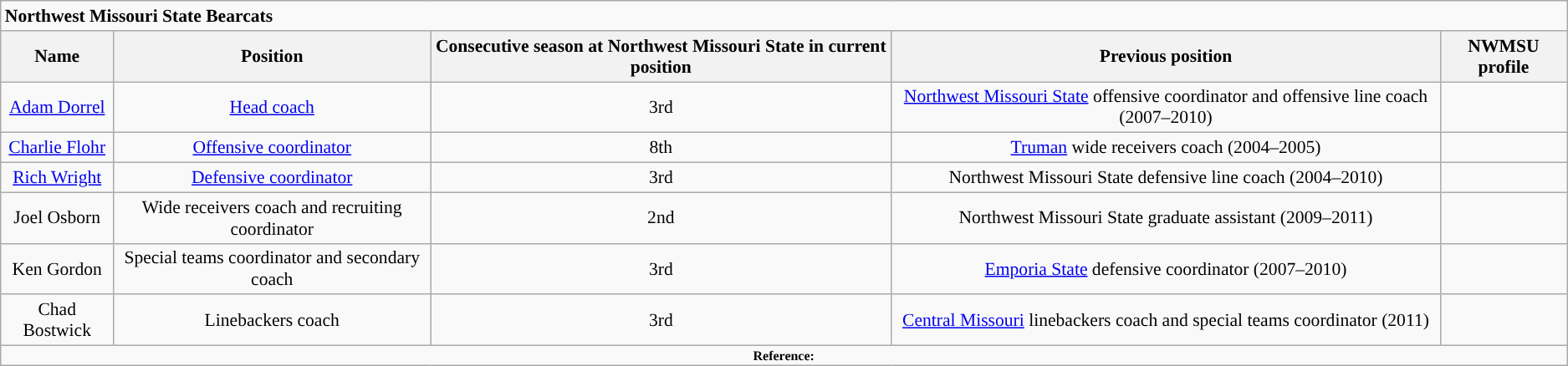<table class="wikitable" style="font-size:90%;">
<tr>
<td colspan=5><strong>Northwest Missouri State Bearcats</strong></td>
</tr>
<tr align="center";>
<th>Name</th>
<th>Position</th>
<th>Consecutive season at Northwest Missouri State in current position</th>
<th>Previous position</th>
<th>NWMSU profile</th>
</tr>
<tr align="center";>
<td><a href='#'>Adam Dorrel</a></td>
<td><a href='#'>Head coach</a></td>
<td>3rd</td>
<td><a href='#'>Northwest Missouri State</a> offensive coordinator and offensive line coach (2007–2010)</td>
<td></td>
</tr>
<tr align="center";>
<td><a href='#'>Charlie Flohr</a></td>
<td><a href='#'>Offensive coordinator</a></td>
<td>8th</td>
<td><a href='#'>Truman</a> wide receivers coach (2004–2005)</td>
<td></td>
</tr>
<tr align="center";>
<td><a href='#'>Rich Wright</a></td>
<td><a href='#'>Defensive coordinator</a></td>
<td>3rd</td>
<td>Northwest Missouri State defensive line coach (2004–2010)</td>
<td></td>
</tr>
<tr align="center";>
<td>Joel Osborn</td>
<td>Wide receivers coach and recruiting coordinator</td>
<td>2nd</td>
<td>Northwest Missouri State graduate assistant (2009–2011)</td>
<td></td>
</tr>
<tr align="center";>
<td>Ken Gordon</td>
<td>Special teams coordinator and secondary coach</td>
<td>3rd</td>
<td><a href='#'>Emporia State</a> defensive coordinator (2007–2010)</td>
<td></td>
</tr>
<tr align="center";>
<td>Chad Bostwick</td>
<td>Linebackers coach</td>
<td>3rd</td>
<td><a href='#'>Central Missouri</a> linebackers coach and special teams coordinator (2011)</td>
<td></td>
</tr>
<tr>
<td colspan="5" style="font-size:8pt; text-align:center;"><strong>Reference:</strong></td>
</tr>
</table>
